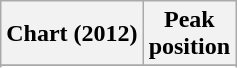<table class="wikitable sortable">
<tr>
<th align="left">Chart (2012)</th>
<th align="center">Peak<br>position</th>
</tr>
<tr>
</tr>
<tr>
</tr>
<tr>
</tr>
<tr>
</tr>
</table>
